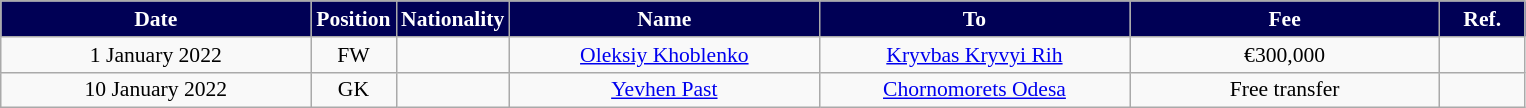<table class="wikitable" style="text-align:center; font-size:90%; ">
<tr>
<th style="background:#000055; color:white; width:200px;">Date</th>
<th style="background:#000055; color:white; width:50px;">Position</th>
<th style="background:#000055; color:white; width:50px;">Nationality</th>
<th style="background:#000055; color:white; width:200px;">Name</th>
<th style="background:#000055; color:white; width:200px;">To</th>
<th style="background:#000055; color:white; width:200px;">Fee</th>
<th style="background:#000055; color:white; width:50px;">Ref.</th>
</tr>
<tr>
<td>1 January 2022</td>
<td>FW</td>
<td></td>
<td><a href='#'>Oleksiy Khoblenko</a></td>
<td> <a href='#'>Kryvbas Kryvyi Rih</a></td>
<td>€300,000</td>
<td></td>
</tr>
<tr>
<td>10 January 2022</td>
<td>GK</td>
<td></td>
<td><a href='#'>Yevhen Past</a></td>
<td> <a href='#'>Chornomorets Odesa</a></td>
<td>Free transfer</td>
<td></td>
</tr>
</table>
